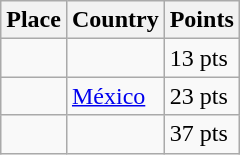<table class=wikitable>
<tr>
<th>Place</th>
<th>Country</th>
<th>Points</th>
</tr>
<tr>
<td align=center></td>
<td></td>
<td>13 pts</td>
</tr>
<tr>
<td align=center></td>
<td> <a href='#'>México</a></td>
<td>23 pts</td>
</tr>
<tr>
<td align=center></td>
<td></td>
<td>37 pts</td>
</tr>
</table>
